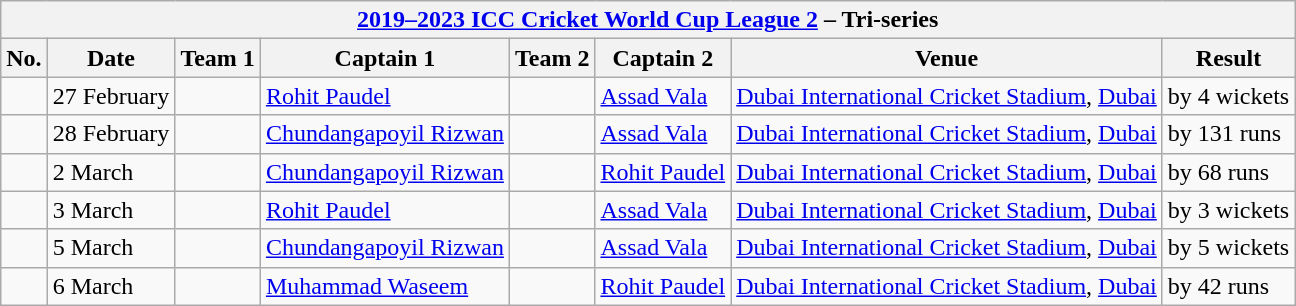<table class="wikitable">
<tr>
<th colspan="9"><a href='#'>2019–2023 ICC Cricket World Cup League 2</a> – Tri-series</th>
</tr>
<tr>
<th>No.</th>
<th>Date</th>
<th>Team 1</th>
<th>Captain 1</th>
<th>Team 2</th>
<th>Captain 2</th>
<th>Venue</th>
<th>Result</th>
</tr>
<tr>
<td></td>
<td>27 February</td>
<td></td>
<td><a href='#'>Rohit Paudel</a></td>
<td></td>
<td><a href='#'>Assad Vala</a></td>
<td><a href='#'>Dubai International Cricket Stadium</a>, <a href='#'>Dubai</a></td>
<td> by 4 wickets</td>
</tr>
<tr>
<td></td>
<td>28 February</td>
<td></td>
<td><a href='#'>Chundangapoyil Rizwan</a></td>
<td></td>
<td><a href='#'>Assad Vala</a></td>
<td><a href='#'>Dubai International Cricket Stadium</a>, <a href='#'>Dubai</a></td>
<td> by 131 runs</td>
</tr>
<tr>
<td></td>
<td>2 March</td>
<td></td>
<td><a href='#'>Chundangapoyil Rizwan</a></td>
<td></td>
<td><a href='#'>Rohit Paudel</a></td>
<td><a href='#'>Dubai International Cricket Stadium</a>, <a href='#'>Dubai</a></td>
<td> by 68 runs</td>
</tr>
<tr>
<td></td>
<td>3 March</td>
<td></td>
<td><a href='#'>Rohit Paudel</a></td>
<td></td>
<td><a href='#'>Assad Vala</a></td>
<td><a href='#'>Dubai International Cricket Stadium</a>, <a href='#'>Dubai</a></td>
<td> by 3 wickets</td>
</tr>
<tr>
<td></td>
<td>5 March</td>
<td></td>
<td><a href='#'>Chundangapoyil Rizwan</a></td>
<td></td>
<td><a href='#'>Assad Vala</a></td>
<td><a href='#'>Dubai International Cricket Stadium</a>, <a href='#'>Dubai</a></td>
<td> by 5 wickets</td>
</tr>
<tr>
<td></td>
<td>6 March</td>
<td></td>
<td><a href='#'>Muhammad Waseem</a></td>
<td></td>
<td><a href='#'>Rohit Paudel</a></td>
<td><a href='#'>Dubai International Cricket Stadium</a>, <a href='#'>Dubai</a></td>
<td> by 42 runs</td>
</tr>
</table>
